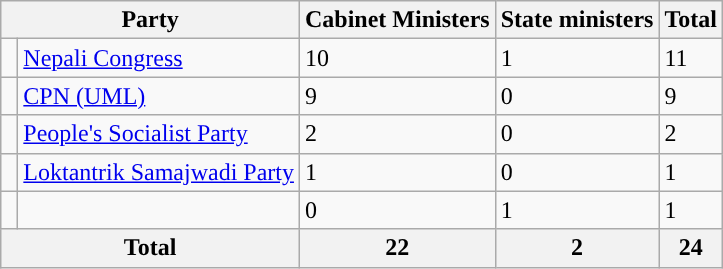<table class="wikitable">
<tr>
<th colspan="2">Party</th>
<th>Cabinet Ministers</th>
<th>State ministers</th>
<th>Total</th>
</tr>
<tr>
<td width="4px"></td>
<td><a href='#'>Nepali Congress</a></td>
<td>10</td>
<td>1</td>
<td>11</td>
</tr>
<tr>
<td width="4px"></td>
<td><a href='#'>CPN (UML)</a></td>
<td>9</td>
<td>0</td>
<td>9</td>
</tr>
<tr>
<td></td>
<td><a href='#'>People's Socialist Party</a></td>
<td>2</td>
<td>0</td>
<td>2</td>
</tr>
<tr>
<td width="4px"></td>
<td><a href='#'>Loktantrik Samajwadi Party</a></td>
<td>1</td>
<td>0</td>
<td>1</td>
</tr>
<tr>
<td></td>
<td></td>
<td>0</td>
<td>1</td>
<td>1</td>
</tr>
<tr>
<th colspan="2">Total</th>
<th>22</th>
<th>2</th>
<th>24</th>
</tr>
</table>
